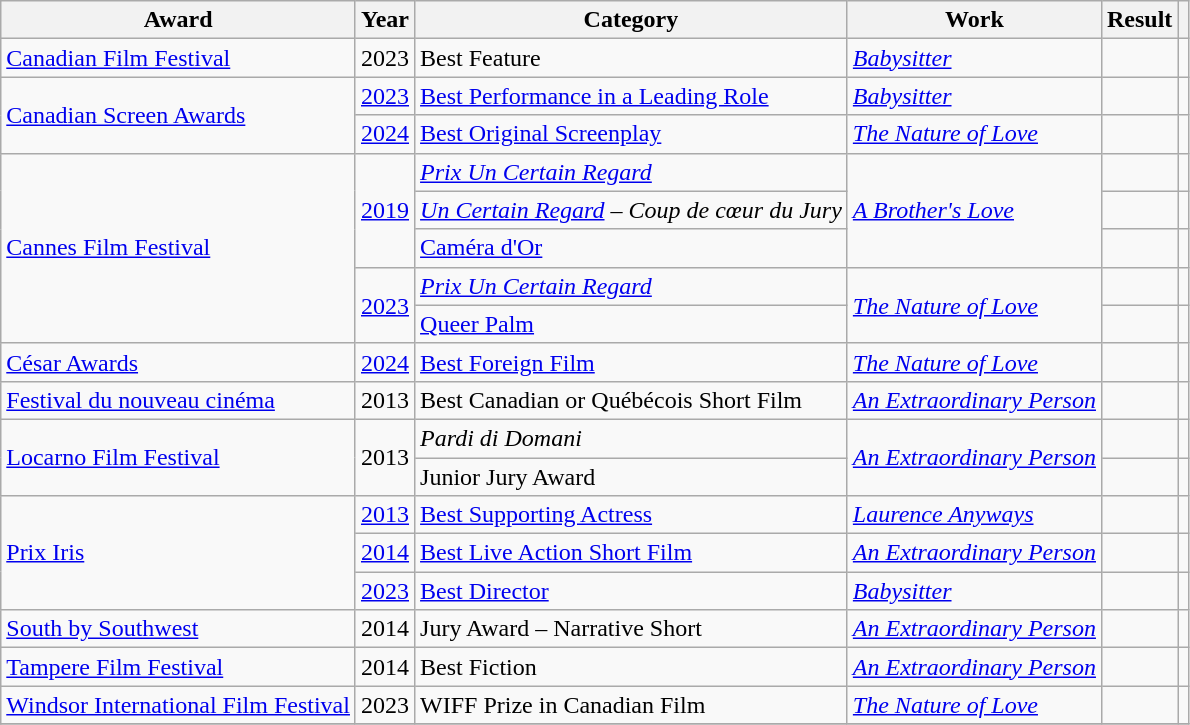<table class="wikitable sortable">
<tr>
<th>Award</th>
<th>Year</th>
<th>Category</th>
<th>Work</th>
<th>Result</th>
<th class="unsortable"></th>
</tr>
<tr>
<td><a href='#'>Canadian Film Festival</a></td>
<td>2023</td>
<td>Best Feature</td>
<td><em><a href='#'>Babysitter</a></em></td>
<td></td>
<td></td>
</tr>
<tr>
<td rowspan="2"><a href='#'>Canadian Screen Awards</a></td>
<td><a href='#'>2023</a></td>
<td><a href='#'>Best Performance in a Leading Role</a></td>
<td><em><a href='#'>Babysitter</a></em></td>
<td></td>
<td></td>
</tr>
<tr>
<td><a href='#'>2024</a></td>
<td><a href='#'>Best Original Screenplay</a></td>
<td><em><a href='#'>The Nature of Love</a></em></td>
<td></td>
<td></td>
</tr>
<tr>
<td rowspan="5"><a href='#'>Cannes Film Festival</a></td>
<td rowspan="3"><a href='#'>2019</a></td>
<td><em><a href='#'>Prix Un Certain Regard</a></em></td>
<td rowspan="3"><em><a href='#'>A Brother's Love</a></em></td>
<td></td>
<td></td>
</tr>
<tr>
<td><em><a href='#'>Un Certain Regard</a> – Coup de cœur du Jury</em></td>
<td></td>
<td></td>
</tr>
<tr>
<td><a href='#'>Caméra d'Or</a></td>
<td></td>
<td></td>
</tr>
<tr>
<td rowspan="2"><a href='#'>2023</a></td>
<td><em><a href='#'>Prix Un Certain Regard</a></em></td>
<td rowspan="2"><em><a href='#'>The Nature of Love</a></em></td>
<td></td>
<td></td>
</tr>
<tr>
<td><a href='#'>Queer Palm</a></td>
<td></td>
<td></td>
</tr>
<tr>
<td><a href='#'>César Awards</a></td>
<td><a href='#'>2024</a></td>
<td><a href='#'>Best Foreign Film</a></td>
<td><em><a href='#'>The Nature of Love</a></em></td>
<td></td>
<td></td>
</tr>
<tr>
<td><a href='#'>Festival du nouveau cinéma</a></td>
<td>2013</td>
<td>Best Canadian or Québécois Short Film</td>
<td><em><a href='#'>An Extraordinary Person</a></em></td>
<td></td>
<td></td>
</tr>
<tr>
<td rowspan="2"><a href='#'>Locarno Film Festival</a></td>
<td rowspan="2">2013</td>
<td><em>Pardi di Domani</em></td>
<td rowspan="2"><em><a href='#'>An Extraordinary Person</a></em></td>
<td></td>
<td></td>
</tr>
<tr>
<td>Junior Jury Award</td>
<td></td>
<td></td>
</tr>
<tr>
<td rowspan="3"><a href='#'>Prix Iris</a></td>
<td><a href='#'>2013</a></td>
<td><a href='#'>Best Supporting Actress</a></td>
<td><em><a href='#'>Laurence Anyways</a></em></td>
<td></td>
<td></td>
</tr>
<tr>
<td><a href='#'>2014</a></td>
<td><a href='#'>Best Live Action Short Film</a></td>
<td><em><a href='#'>An Extraordinary Person</a></em></td>
<td></td>
<td></td>
</tr>
<tr>
<td><a href='#'>2023</a></td>
<td><a href='#'>Best Director</a></td>
<td><em><a href='#'>Babysitter</a></em></td>
<td></td>
<td></td>
</tr>
<tr>
<td><a href='#'>South by Southwest</a></td>
<td>2014</td>
<td>Jury Award – Narrative Short</td>
<td><em><a href='#'>An Extraordinary Person</a></em></td>
<td></td>
<td></td>
</tr>
<tr>
<td><a href='#'>Tampere Film Festival</a></td>
<td>2014</td>
<td>Best Fiction</td>
<td><em><a href='#'>An Extraordinary Person</a></em></td>
<td></td>
<td></td>
</tr>
<tr>
<td><a href='#'>Windsor International Film Festival</a></td>
<td>2023</td>
<td>WIFF Prize in Canadian Film</td>
<td><em><a href='#'>The Nature of Love</a></em></td>
<td></td>
<td></td>
</tr>
<tr>
</tr>
</table>
